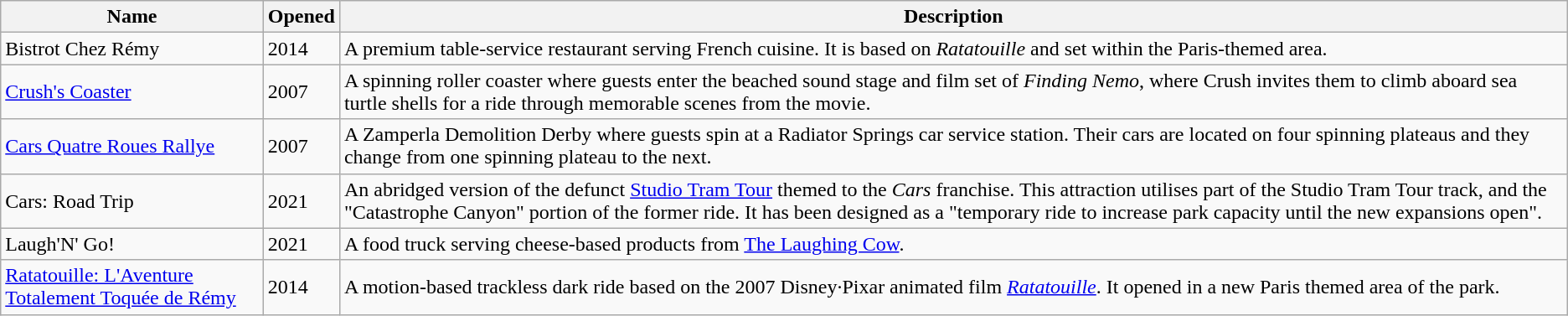<table class="wikitable">
<tr>
<th>Name</th>
<th>Opened</th>
<th>Description</th>
</tr>
<tr>
<td>Bistrot Chez Rémy</td>
<td>2014</td>
<td>A premium table-service restaurant serving French cuisine. It is based on <em>Ratatouille</em> and set within the Paris-themed area.</td>
</tr>
<tr>
<td><a href='#'>Crush's Coaster</a></td>
<td>2007</td>
<td>A spinning roller coaster where guests enter the beached sound stage and film set of <em>Finding Nemo</em>, where Crush invites them to climb aboard sea turtle shells for a ride through memorable scenes from the movie.</td>
</tr>
<tr>
<td><a href='#'>Cars Quatre Roues Rallye</a></td>
<td>2007</td>
<td>A Zamperla Demolition Derby where guests spin at a Radiator Springs car service station. Their cars are located on four spinning plateaus and they change from one spinning plateau to the next.</td>
</tr>
<tr>
<td>Cars: Road Trip</td>
<td>2021</td>
<td>An abridged version of the defunct <a href='#'>Studio Tram Tour</a> themed to the <em>Cars</em> franchise. This attraction utilises part of the Studio Tram Tour track, and the "Catastrophe Canyon" portion of the former ride. It has been designed as a "temporary ride to increase park capacity until the new expansions open".</td>
</tr>
<tr>
<td>Laugh'N' Go!</td>
<td>2021</td>
<td>A food truck serving cheese-based products from <a href='#'>The Laughing Cow</a>.</td>
</tr>
<tr>
<td><a href='#'>Ratatouille: L'Aventure Totalement Toquée de Rémy</a></td>
<td>2014</td>
<td>A motion-based trackless dark ride based on the 2007 Disney·Pixar animated film <em><a href='#'>Ratatouille</a></em>. It opened in a new Paris themed area of the park.</td>
</tr>
</table>
